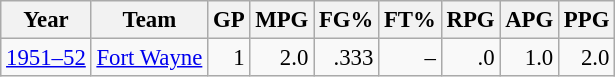<table class="wikitable sortable" style="font-size:95%; text-align:right;">
<tr>
<th>Year</th>
<th>Team</th>
<th>GP</th>
<th>MPG</th>
<th>FG%</th>
<th>FT%</th>
<th>RPG</th>
<th>APG</th>
<th>PPG</th>
</tr>
<tr>
<td style="text-align:left;"><a href='#'>1951–52</a></td>
<td style="text-align:left;"><a href='#'>Fort Wayne</a></td>
<td>1</td>
<td>2.0</td>
<td>.333</td>
<td>–</td>
<td>.0</td>
<td>1.0</td>
<td>2.0</td>
</tr>
</table>
